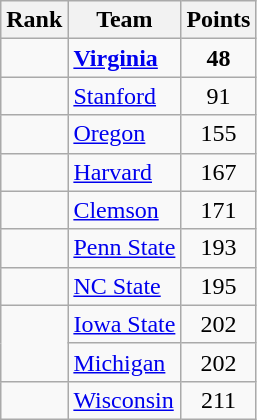<table class="wikitable sortable" style="text-align:center">
<tr>
<th>Rank</th>
<th>Team</th>
<th>Points</th>
</tr>
<tr>
<td></td>
<td align=left><strong><a href='#'>Virginia</a></strong></td>
<td><strong>48</strong></td>
</tr>
<tr>
<td></td>
<td align=left><a href='#'>Stanford</a></td>
<td>91</td>
</tr>
<tr>
<td></td>
<td align=left><a href='#'>Oregon</a></td>
<td>155</td>
</tr>
<tr>
<td></td>
<td align=left><a href='#'>Harvard</a></td>
<td>167</td>
</tr>
<tr>
<td></td>
<td align=left><a href='#'>Clemson</a></td>
<td>171</td>
</tr>
<tr>
<td></td>
<td align=left><a href='#'>Penn State</a></td>
<td>193</td>
</tr>
<tr>
<td></td>
<td align=left><a href='#'>NC State</a></td>
<td>195</td>
</tr>
<tr>
<td rowspan="2"></td>
<td align=left><a href='#'>Iowa State</a></td>
<td> 202</td>
</tr>
<tr>
<td align=left><a href='#'>Michigan</a></td>
<td>202</td>
</tr>
<tr>
<td></td>
<td align=left><a href='#'>Wisconsin</a></td>
<td>211</td>
</tr>
</table>
